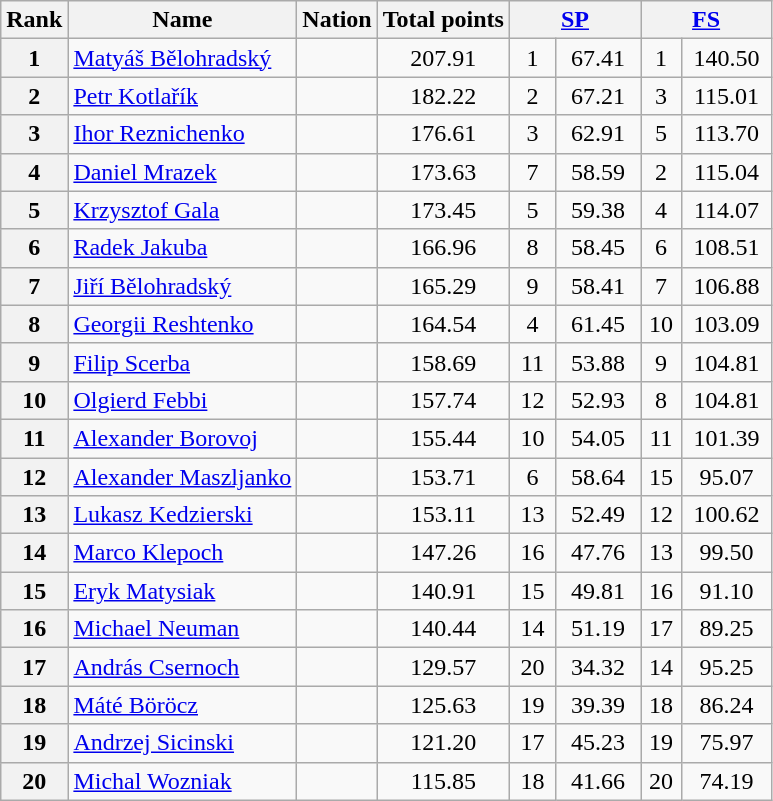<table class="wikitable sortable">
<tr>
<th>Rank</th>
<th>Name</th>
<th>Nation</th>
<th>Total points</th>
<th colspan=2 width=80px><a href='#'>SP</a></th>
<th colspan=2 width=80px><a href='#'>FS</a></th>
</tr>
<tr>
<th>1</th>
<td><a href='#'>Matyáš Bělohradský</a></td>
<td></td>
<td align=center>207.91</td>
<td align=center>1</td>
<td align=center>67.41</td>
<td align=center>1</td>
<td align=center>140.50</td>
</tr>
<tr>
<th>2</th>
<td><a href='#'>Petr Kotlařík</a></td>
<td></td>
<td align=center>182.22</td>
<td align=center>2</td>
<td align=center>67.21</td>
<td align=center>3</td>
<td align=center>115.01</td>
</tr>
<tr>
<th>3</th>
<td><a href='#'>Ihor Reznichenko</a></td>
<td></td>
<td align=center>176.61</td>
<td align=center>3</td>
<td align=center>62.91</td>
<td align=center>5</td>
<td align=center>113.70</td>
</tr>
<tr>
<th>4</th>
<td><a href='#'>Daniel Mrazek</a></td>
<td></td>
<td align=center>173.63</td>
<td align=center>7</td>
<td align=center>58.59</td>
<td align=center>2</td>
<td align=center>115.04</td>
</tr>
<tr>
<th>5</th>
<td><a href='#'>Krzysztof Gala</a></td>
<td></td>
<td align=center>173.45</td>
<td align=center>5</td>
<td align=center>59.38</td>
<td align=center>4</td>
<td align=center>114.07</td>
</tr>
<tr>
<th>6</th>
<td><a href='#'>Radek Jakuba</a></td>
<td></td>
<td align=center>166.96</td>
<td align=center>8</td>
<td align=center>58.45</td>
<td align=center>6</td>
<td align=center>108.51</td>
</tr>
<tr>
<th>7</th>
<td><a href='#'>Jiří Bělohradský</a></td>
<td></td>
<td align=center>165.29</td>
<td align=center>9</td>
<td align=center>58.41</td>
<td align=center>7</td>
<td align=center>106.88</td>
</tr>
<tr>
<th>8</th>
<td><a href='#'>Georgii Reshtenko</a></td>
<td></td>
<td align=center>164.54</td>
<td align=center>4</td>
<td align=center>61.45</td>
<td align=center>10</td>
<td align=center>103.09</td>
</tr>
<tr>
<th>9</th>
<td><a href='#'>Filip Scerba</a></td>
<td></td>
<td align=center>158.69</td>
<td align=center>11</td>
<td align=center>53.88</td>
<td align=center>9</td>
<td align=center>104.81</td>
</tr>
<tr>
<th>10</th>
<td><a href='#'>Olgierd Febbi</a></td>
<td></td>
<td align=center>157.74</td>
<td align=center>12</td>
<td align=center>52.93</td>
<td align=center>8</td>
<td align=center>104.81</td>
</tr>
<tr>
<th>11</th>
<td><a href='#'>Alexander Borovoj</a></td>
<td></td>
<td align=center>155.44</td>
<td align=center>10</td>
<td align=center>54.05</td>
<td align=center>11</td>
<td align=center>101.39</td>
</tr>
<tr>
<th>12</th>
<td><a href='#'>Alexander Maszljanko</a></td>
<td></td>
<td align=center>153.71</td>
<td align=center>6</td>
<td align=center>58.64</td>
<td align=center>15</td>
<td align=center>95.07</td>
</tr>
<tr>
<th>13</th>
<td><a href='#'>Lukasz Kedzierski</a></td>
<td></td>
<td align=center>153.11</td>
<td align=center>13</td>
<td align=center>52.49</td>
<td align=center>12</td>
<td align=center>100.62</td>
</tr>
<tr>
<th>14</th>
<td><a href='#'>Marco Klepoch</a></td>
<td></td>
<td align=center>147.26</td>
<td align=center>16</td>
<td align=center>47.76</td>
<td align=center>13</td>
<td align=center>99.50</td>
</tr>
<tr>
<th>15</th>
<td><a href='#'>Eryk Matysiak</a></td>
<td></td>
<td align=center>140.91</td>
<td align=center>15</td>
<td align=center>49.81</td>
<td align=center>16</td>
<td align=center>91.10</td>
</tr>
<tr>
<th>16</th>
<td><a href='#'>Michael Neuman</a></td>
<td></td>
<td align=center>140.44</td>
<td align=center>14</td>
<td align=center>51.19</td>
<td align=center>17</td>
<td align=center>89.25</td>
</tr>
<tr>
<th>17</th>
<td><a href='#'>András Csernoch</a></td>
<td></td>
<td align=center>129.57</td>
<td align=center>20</td>
<td align=center>34.32</td>
<td align=center>14</td>
<td align=center>95.25</td>
</tr>
<tr>
<th>18</th>
<td><a href='#'>Máté Böröcz</a></td>
<td></td>
<td align=center>125.63</td>
<td align=center>19</td>
<td align=center>39.39</td>
<td align=center>18</td>
<td align=center>86.24</td>
</tr>
<tr>
<th>19</th>
<td><a href='#'>Andrzej Sicinski</a></td>
<td></td>
<td align=center>121.20</td>
<td align=center>17</td>
<td align=center>45.23</td>
<td align=center>19</td>
<td align=center>75.97</td>
</tr>
<tr>
<th>20</th>
<td><a href='#'>Michal Wozniak</a></td>
<td></td>
<td align=center>115.85</td>
<td align=center>18</td>
<td align=center>41.66</td>
<td align=center>20</td>
<td align=center>74.19</td>
</tr>
</table>
